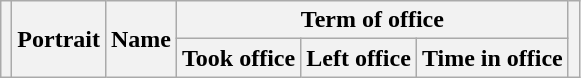<table class="wikitable" style="text-align:center">
<tr>
<th rowspan=2></th>
<th rowspan=2>Portrait</th>
<th rowspan=2>Name<br></th>
<th colspan=3>Term of office</th>
<th rowspan=2></th>
</tr>
<tr>
<th>Took office</th>
<th>Left office</th>
<th>Time in office<br>







</th>
</tr>
</table>
